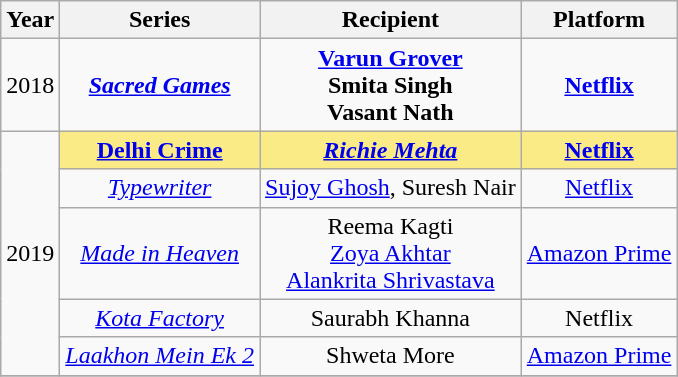<table class="wikitable sortable" style="text-align:center;">
<tr>
<th>Year</th>
<th>Series</th>
<th>Recipient</th>
<th>Platform</th>
</tr>
<tr>
<td>2018</td>
<td><strong><em><a href='#'>Sacred Games</a></em></strong></td>
<td><strong><a href='#'>Varun Grover</a><br>Smita Singh<br>Vasant Nath</strong></td>
<td><strong><a href='#'>Netflix</a></strong></td>
</tr>
<tr>
<td rowspan=5>2019</td>
<td style="background:#FAEB86;"><strong><a href='#'>Delhi Crime</a></strong></td>
<td style="background:#FAEB86;"><strong><em><a href='#'>Richie Mehta</a></em></strong></td>
<td style="background:#FAEB86;"><strong><a href='#'>Netflix</a></strong></td>
</tr>
<tr>
<td><em><a href='#'>Typewriter</a></em></td>
<td><a href='#'>Sujoy Ghosh</a>, Suresh Nair</td>
<td><a href='#'>Netflix</a></td>
</tr>
<tr>
<td><em><a href='#'>Made in Heaven</a></em></td>
<td>Reema Kagti<br><a href='#'>Zoya Akhtar</a><br><a href='#'>Alankrita Shrivastava</a></td>
<td><a href='#'>Amazon Prime</a></td>
</tr>
<tr>
<td><em><a href='#'>Kota Factory</a></em></td>
<td>Saurabh Khanna</td>
<td>Netflix</td>
</tr>
<tr>
<td><em><a href='#'>Laakhon Mein Ek 2</a></em></td>
<td>Shweta More</td>
<td><a href='#'>Amazon Prime</a></td>
</tr>
<tr>
</tr>
</table>
